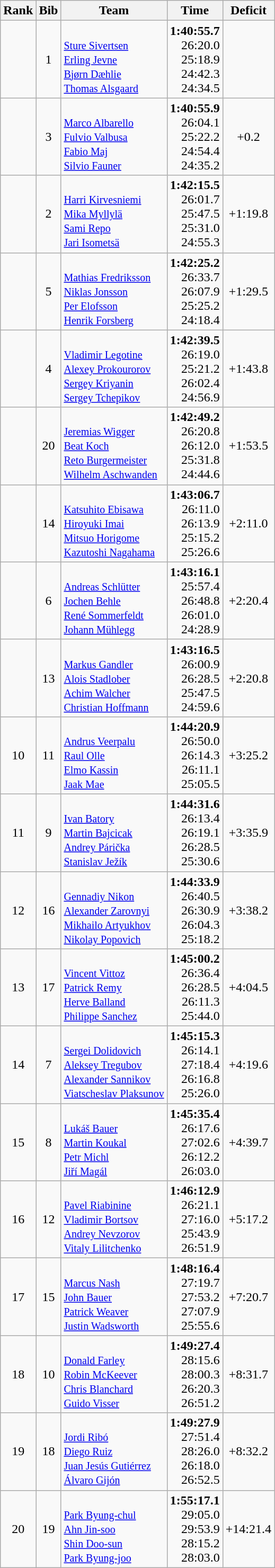<table class="wikitable sortable" style="text-align:center">
<tr>
<th>Rank</th>
<th>Bib</th>
<th>Team</th>
<th>Time</th>
<th>Deficit</th>
</tr>
<tr>
<td></td>
<td>1</td>
<td align="left"> <small><br><a href='#'>Sture Sivertsen</a><br><a href='#'>Erling Jevne</a><br><a href='#'>Bjørn Dæhlie</a><br><a href='#'>Thomas Alsgaard</a></small></td>
<td align="right"><strong>1:40:55.7</strong><br>26:20.0<br>25:18.9<br>24:42.3<br>24:34.5</td>
<td></td>
</tr>
<tr>
<td></td>
<td>3</td>
<td align="left"> <small><br><a href='#'>Marco Albarello</a><br> <a href='#'>Fulvio Valbusa</a><br><a href='#'>Fabio Maj</a><br><a href='#'>Silvio Fauner</a> </small></td>
<td align="right"><strong>1:40:55.9</strong><br>26:04.1<br>25:22.2<br>24:54.4<br>24:35.2</td>
<td>+0.2</td>
</tr>
<tr>
<td></td>
<td>2</td>
<td align="left"> <small><br><a href='#'>Harri Kirvesniemi</a><br><a href='#'>Mika Myllylä</a><br><a href='#'>Sami Repo</a><br> <a href='#'>Jari Isometsä</a></small></td>
<td align="right"><strong>1:42:15.5</strong><br>26:01.7<br>25:47.5<br>25:31.0<br>24:55.3</td>
<td>+1:19.8</td>
</tr>
<tr>
<td></td>
<td>5</td>
<td align="left"> <small><br><a href='#'>Mathias Fredriksson</a><br><a href='#'>Niklas Jonsson</a><br> <a href='#'>Per Elofsson</a><br><a href='#'>Henrik Forsberg</a></small></td>
<td align="right"><strong>1:42:25.2</strong><br>26:33.7<br>26:07.9<br>25:25.2<br>24:18.4</td>
<td>+1:29.5</td>
</tr>
<tr>
<td></td>
<td>4</td>
<td align="left"> <small><br><a href='#'>Vladimir Legotine</a><br><a href='#'>Alexey Prokourorov</a><br><a href='#'>Sergey Kriyanin</a><br> <a href='#'>Sergey Tchepikov</a></small></td>
<td align="right"><strong>1:42:39.5</strong><br>26:19.0<br>25:21.2<br>26:02.4<br>24:56.9</td>
<td>+1:43.8</td>
</tr>
<tr>
<td></td>
<td>20</td>
<td align="left"> <small><br><a href='#'>Jeremias Wigger</a><br><a href='#'>Beat Koch</a><br><a href='#'>Reto Burgermeister</a><br> <a href='#'>Wilhelm Aschwanden</a></small></td>
<td align="right"><strong>1:42:49.2</strong><br>26:20.8<br>26:12.0<br>25:31.8<br>24:44.6</td>
<td>+1:53.5</td>
</tr>
<tr>
<td></td>
<td>14</td>
<td align="left"> <small><br><a href='#'>Katsuhito Ebisawa</a><br><a href='#'>Hiroyuki Imai</a><br><a href='#'>Mitsuo Horigome</a><br> <a href='#'>Kazutoshi Nagahama</a></small></td>
<td align="right"><strong>1:43:06.7</strong><br>26:11.0<br>26:13.9<br>25:15.2<br>25:26.6</td>
<td>+2:11.0</td>
</tr>
<tr>
<td></td>
<td>6</td>
<td align="left"> <small><br><a href='#'>Andreas Schlütter</a><br><a href='#'>Jochen Behle</a><br> <a href='#'>René Sommerfeldt</a><br><a href='#'>Johann Mühlegg</a></small></td>
<td align="right"><strong>1:43:16.1</strong><br>25:57.4<br>26:48.8<br>26:01.0<br>24:28.9</td>
<td>+2:20.4</td>
</tr>
<tr>
<td></td>
<td>13</td>
<td align="left"> <small><br><a href='#'>Markus Gandler</a><br><a href='#'>Alois Stadlober</a><br><a href='#'>Achim Walcher</a><br> <a href='#'>Christian Hoffmann</a></small></td>
<td align="right"><strong>1:43:16.5</strong><br>26:00.9<br>26:28.5<br>25:47.5<br>24:59.6</td>
<td>+2:20.8</td>
</tr>
<tr>
<td>10</td>
<td>11</td>
<td align="left"> <small><br><a href='#'>Andrus Veerpalu</a><br><a href='#'>Raul Olle</a><br><a href='#'>Elmo Kassin</a><br><a href='#'>Jaak Mae</a></small></td>
<td align="right"><strong>1:44:20.9</strong><br>26:50.0<br>26:14.3<br>26:11.1<br>25:05.5</td>
<td>+3:25.2</td>
</tr>
<tr>
<td>11</td>
<td>9</td>
<td align="left"> <small><br><a href='#'>Ivan Batory</a><br><a href='#'>Martin Bajcicak</a><br><a href='#'>Andrey Párička</a><br> <a href='#'>Stanislav Ježík</a></small></td>
<td align="right"><strong>1:44:31.6</strong><br>26:13.4<br>26:19.1<br>26:28.5<br>25:30.6</td>
<td>+3:35.9</td>
</tr>
<tr>
<td>12</td>
<td>16</td>
<td align="left"> <small><br><a href='#'>Gennadiy Nikon</a><br><a href='#'>Alexander Zarovnyi</a><br><a href='#'>Mikhailo Artyukhov</a><br> <a href='#'>Nikolay Popovich</a></small></td>
<td align="right"><strong>1:44:33.9</strong><br>26:40.5<br>26:30.9<br>26:04.3<br>25:18.2</td>
<td>+3:38.2</td>
</tr>
<tr>
<td>13</td>
<td>17</td>
<td align="left"> <small><br><a href='#'>Vincent Vittoz</a><br><a href='#'>Patrick Remy</a><br><a href='#'>Herve Balland</a><br> <a href='#'>Philippe Sanchez</a></small></td>
<td align="right"><strong>1:45:00.2</strong><br>26:36.4<br>26:28.5<br>26:11.3<br>25:44.0</td>
<td>+4:04.5</td>
</tr>
<tr>
<td>14</td>
<td>7</td>
<td align="left"> <small><br><a href='#'>Sergei Dolidovich</a><br><a href='#'>Aleksey Tregubov</a><br><a href='#'>Alexander Sannikov</a><br> <a href='#'>Viatscheslav Plaksunov</a></small></td>
<td align="right"><strong>1:45:15.3</strong><br>26:14.1<br>27:18.4<br>26:16.8<br>25:26.0</td>
<td>+4:19.6</td>
</tr>
<tr>
<td>15</td>
<td>8</td>
<td align="left"> <small><br><a href='#'>Lukáš Bauer</a><br><a href='#'>Martin Koukal</a><br><a href='#'>Petr Michl</a><br><a href='#'>Jiří Magál</a></small></td>
<td align="right"><strong>1:45:35.4</strong><br>26:17.6<br>27:02.6<br>26:12.2<br>26:03.0</td>
<td>+4:39.7</td>
</tr>
<tr>
<td>16</td>
<td>12</td>
<td align="left"> <small><br><a href='#'>Pavel Riabinine</a><br><a href='#'>Vladimir Bortsov</a><br> <a href='#'>Andrey Nevzorov</a><br><a href='#'>Vitaly Lilitchenko</a></small></td>
<td align="right"><strong>1:46:12.9</strong><br>26:21.1<br>27:16.0<br>25:43.9<br>26:51.9</td>
<td>+5:17.2</td>
</tr>
<tr>
<td>17</td>
<td>15</td>
<td align="left"> <small><br> <a href='#'>Marcus Nash</a><br><a href='#'>John Bauer</a><br><a href='#'>Patrick Weaver</a><br><a href='#'>Justin Wadsworth</a></small></td>
<td align="right"><strong>1:48:16.4</strong><br>27:19.7<br>27:53.2<br>27:07.9<br>25:55.6</td>
<td>+7:20.7</td>
</tr>
<tr>
<td>18</td>
<td>10</td>
<td align="left"> <small><br> <a href='#'>Donald Farley</a><br><a href='#'>Robin McKeever</a><br><a href='#'>Chris Blanchard</a><br><a href='#'>Guido Visser</a></small></td>
<td align="right"><strong>1:49:27.4</strong><br>28:15.6<br>28:00.3<br>26:20.3<br>26:51.2</td>
<td>+8:31.7</td>
</tr>
<tr>
<td>19</td>
<td>18</td>
<td align="left"> <small><br> <a href='#'>Jordi Ribó</a><br><a href='#'>Diego Ruiz</a><br><a href='#'>Juan Jesús Gutiérrez</a><br><a href='#'>Álvaro Gijón</a></small></td>
<td align="right"><strong>1:49:27.9</strong><br>27:51.4<br>28:26.0<br>26:18.0<br>26:52.5</td>
<td>+8:32.2</td>
</tr>
<tr>
<td>20</td>
<td>19</td>
<td align="left"> <small><br> <a href='#'>Park Byung-chul</a><br><a href='#'>Ahn Jin-soo</a><br><a href='#'>Shin Doo-sun </a><br><a href='#'>Park Byung-joo</a></small></td>
<td align="right"><strong>1:55:17.1</strong><br>29:05.0<br>29:53.9<br>28:15.2<br>28:03.0</td>
<td>+14:21.4</td>
</tr>
</table>
